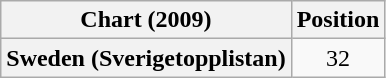<table class="wikitable plainrowheaders" style="text-align:center">
<tr>
<th scope="col">Chart (2009)</th>
<th scope="col">Position</th>
</tr>
<tr>
<th scope="row">Sweden (Sverigetopplistan)</th>
<td>32</td>
</tr>
</table>
